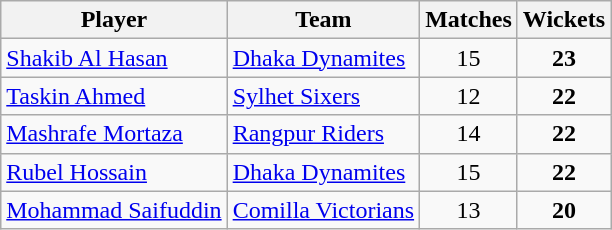<table class="wikitable" style="text-align: center;">
<tr>
<th>Player</th>
<th>Team</th>
<th>Matches</th>
<th>Wickets</th>
</tr>
<tr>
<td style="text-align:left"><a href='#'>Shakib Al Hasan</a></td>
<td style="text-align:left"><a href='#'>Dhaka Dynamites</a></td>
<td>15</td>
<td><strong>23</strong></td>
</tr>
<tr>
<td style="text-align:left"><a href='#'>Taskin Ahmed</a></td>
<td style="text-align:left"><a href='#'>Sylhet Sixers</a></td>
<td>12</td>
<td><strong>22</strong></td>
</tr>
<tr>
<td style="text-align:left"><a href='#'>Mashrafe Mortaza</a></td>
<td style="text-align:left"><a href='#'>Rangpur Riders</a></td>
<td>14</td>
<td><strong>22</strong></td>
</tr>
<tr>
<td style="text-align:left"><a href='#'>Rubel Hossain</a></td>
<td style="text-align:left"><a href='#'>Dhaka Dynamites</a></td>
<td>15</td>
<td><strong>22</strong></td>
</tr>
<tr>
<td style="text-align:left"><a href='#'>Mohammad Saifuddin</a></td>
<td style="text-align:left"><a href='#'>Comilla Victorians</a></td>
<td>13</td>
<td><strong>20</strong></td>
</tr>
</table>
